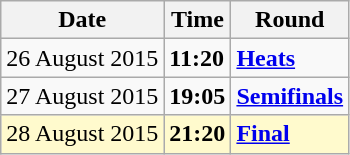<table class="wikitable">
<tr>
<th>Date</th>
<th>Time</th>
<th>Round</th>
</tr>
<tr>
<td>26 August 2015</td>
<td><strong>11:20</strong></td>
<td><strong><a href='#'>Heats</a></strong></td>
</tr>
<tr>
<td>27 August 2015</td>
<td><strong>19:05</strong></td>
<td><strong><a href='#'>Semifinals</a></strong></td>
</tr>
<tr style=background:lemonchiffon>
<td>28 August 2015</td>
<td><strong>21:20</strong></td>
<td><strong><a href='#'>Final</a></strong></td>
</tr>
</table>
